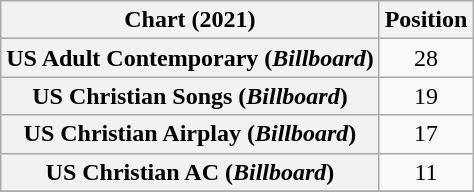<table class="wikitable sortable plainrowheaders" style="text-align:center">
<tr>
<th scope="col">Chart (2021)</th>
<th scope="col">Position</th>
</tr>
<tr>
<th scope="row">US Adult Contemporary (<em>Billboard</em>)</th>
<td>28</td>
</tr>
<tr>
<th scope="row">US Christian Songs (<em>Billboard</em>)</th>
<td>19</td>
</tr>
<tr>
<th scope="row">US Christian Airplay (<em>Billboard</em>)</th>
<td>17</td>
</tr>
<tr>
<th scope="row">US Christian AC (<em>Billboard</em>)</th>
<td>11</td>
</tr>
<tr>
</tr>
</table>
